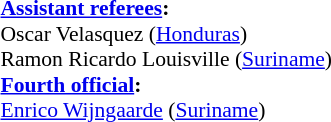<table width=50% style="font-size: 90%">
<tr>
<td><br><br><strong><a href='#'>Assistant referees</a>:</strong>
<br>Oscar Velasquez (<a href='#'>Honduras</a>)
<br>Ramon Ricardo Louisville (<a href='#'>Suriname</a>)
<br><strong><a href='#'>Fourth official</a>:</strong>
<br><a href='#'>Enrico Wijngaarde</a> (<a href='#'>Suriname</a>)</td>
</tr>
</table>
